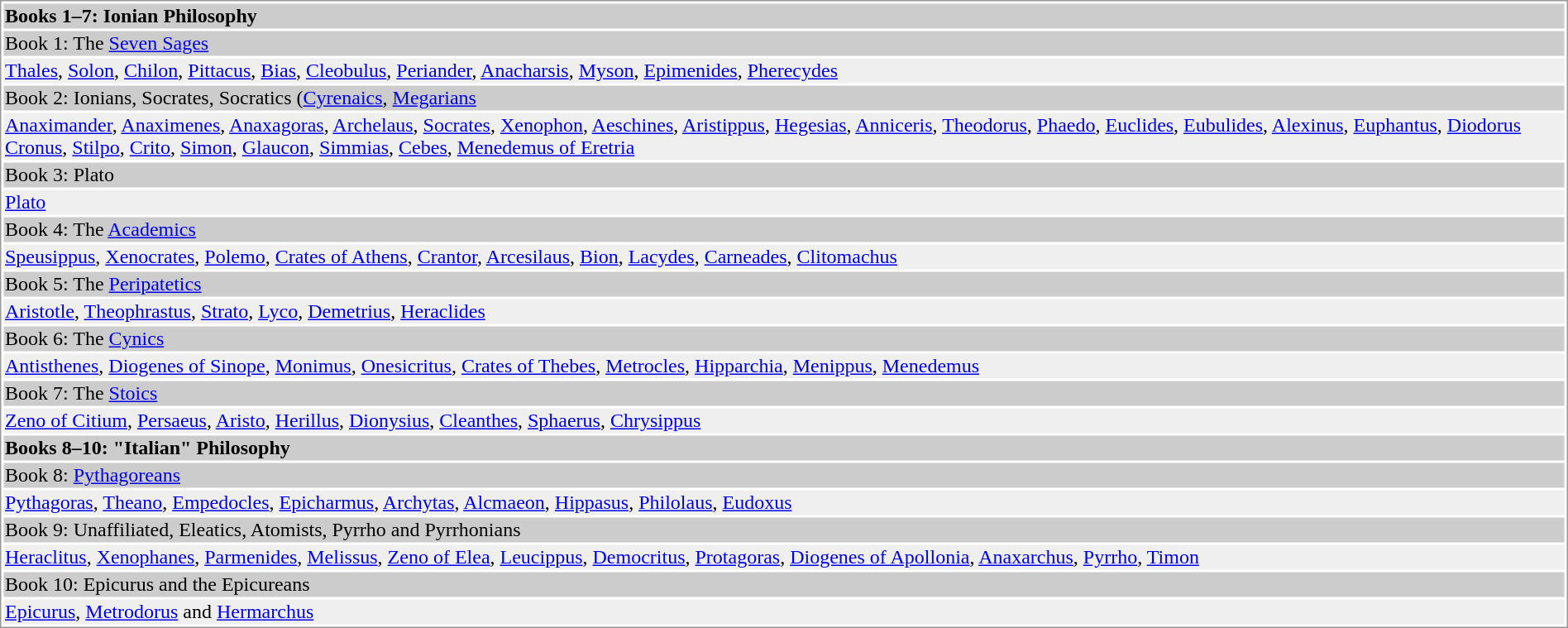<table border="0" style="margin:1em auto; border: 1px solid #999; background-color:#FFFFFF">
<tr>
<td bgcolor="#CCCCCC"><strong>Books 1–7: Ionian Philosophy</strong></td>
</tr>
<tr>
<td bgcolor="#CCCCCC">Book 1: The <a href='#'>Seven Sages</a></td>
</tr>
<tr>
<td bgcolor="#EFEFEF"><a href='#'>Thales</a>, <a href='#'>Solon</a>, <a href='#'>Chilon</a>, <a href='#'>Pittacus</a>, <a href='#'>Bias</a>, <a href='#'>Cleobulus</a>, <a href='#'>Periander</a>, <a href='#'>Anacharsis</a>, <a href='#'>Myson</a>, <a href='#'>Epimenides</a>, <a href='#'>Pherecydes</a></td>
</tr>
<tr>
<td bgcolor="#CCCCCC">Book 2: Ionians, Socrates, Socratics (<a href='#'>Cyrenaics</a>, <a href='#'>Megarians</a></td>
</tr>
<tr>
<td bgcolor="#EFEFEF"><a href='#'>Anaximander</a>, <a href='#'>Anaximenes</a>, <a href='#'>Anaxagoras</a>, <a href='#'>Archelaus</a>, <a href='#'>Socrates</a>, <a href='#'>Xenophon</a>, <a href='#'>Aeschines</a>, <a href='#'>Aristippus</a>, <a href='#'>Hegesias</a>, <a href='#'>Anniceris</a>, <a href='#'>Theodorus</a>, <a href='#'>Phaedo</a>, <a href='#'>Euclides</a>, <a href='#'>Eubulides</a>, <a href='#'>Alexinus</a>, <a href='#'>Euphantus</a>, <a href='#'>Diodorus Cronus</a>, <a href='#'>Stilpo</a>, <a href='#'>Crito</a>, <a href='#'>Simon</a>, <a href='#'>Glaucon</a>, <a href='#'>Simmias</a>, <a href='#'>Cebes</a>, <a href='#'>Menedemus of Eretria</a></td>
</tr>
<tr>
<td bgcolor="#CCCCCC">Book 3: Plato</td>
</tr>
<tr>
<td bgcolor="#EFEFEF"><a href='#'>Plato</a></td>
</tr>
<tr>
<td bgcolor="#CCCCCC">Book 4: The <a href='#'>Academics</a></td>
</tr>
<tr>
<td bgcolor="#EFEFEF"><a href='#'>Speusippus</a>, <a href='#'>Xenocrates</a>, <a href='#'>Polemo</a>, <a href='#'>Crates of Athens</a>, <a href='#'>Crantor</a>, <a href='#'>Arcesilaus</a>, <a href='#'>Bion</a>, <a href='#'>Lacydes</a>, <a href='#'>Carneades</a>, <a href='#'>Clitomachus</a></td>
</tr>
<tr>
<td bgcolor="#CCCCCC">Book 5: The <a href='#'>Peripatetics</a></td>
</tr>
<tr>
<td bgcolor="#EFEFEF"><a href='#'>Aristotle</a>, <a href='#'>Theophrastus</a>, <a href='#'>Strato</a>, <a href='#'>Lyco</a>, <a href='#'>Demetrius</a>, <a href='#'>Heraclides</a></td>
</tr>
<tr>
<td bgcolor="#CCCCCC">Book 6: The <a href='#'>Cynics</a></td>
</tr>
<tr>
<td bgcolor="#EFEFEF"><a href='#'>Antisthenes</a>, <a href='#'>Diogenes of Sinope</a>, <a href='#'>Monimus</a>, <a href='#'>Onesicritus</a>, <a href='#'>Crates of Thebes</a>, <a href='#'>Metrocles</a>, <a href='#'>Hipparchia</a>, <a href='#'>Menippus</a>, <a href='#'>Menedemus</a></td>
</tr>
<tr>
<td bgcolor="#CCCCCC">Book 7: The <a href='#'>Stoics</a></td>
</tr>
<tr>
<td bgcolor="#EFEFEF"><a href='#'>Zeno of Citium</a>, <a href='#'>Persaeus</a>, <a href='#'>Aristo</a>, <a href='#'>Herillus</a>, <a href='#'>Dionysius</a>, <a href='#'>Cleanthes</a>, <a href='#'>Sphaerus</a>, <a href='#'>Chrysippus</a></td>
</tr>
<tr>
<td bgcolor="#CCCCCC"><strong>Books 8–10: "Italian" Philosophy</strong></td>
</tr>
<tr>
<td bgcolor="#CCCCCC">Book 8: <a href='#'>Pythagoreans</a></td>
</tr>
<tr>
<td bgcolor="#EFEFEF"><a href='#'>Pythagoras</a>, <a href='#'>Theano</a>, <a href='#'>Empedocles</a>, <a href='#'>Epicharmus</a>, <a href='#'>Archytas</a>, <a href='#'>Alcmaeon</a>, <a href='#'>Hippasus</a>, <a href='#'>Philolaus</a>, <a href='#'>Eudoxus</a></td>
</tr>
<tr>
<td bgcolor="#CCCCCC">Book 9: Unaffiliated, Eleatics, Atomists, Pyrrho and Pyrrhonians</td>
</tr>
<tr>
<td bgcolor="#EFEFEF"><a href='#'>Heraclitus</a>, <a href='#'>Xenophanes</a>, <a href='#'>Parmenides</a>, <a href='#'>Melissus</a>, <a href='#'>Zeno of Elea</a>, <a href='#'>Leucippus</a>, <a href='#'>Democritus</a>, <a href='#'>Protagoras</a>, <a href='#'>Diogenes of Apollonia</a>, <a href='#'>Anaxarchus</a>, <a href='#'>Pyrrho</a>, <a href='#'>Timon</a></td>
</tr>
<tr>
<td bgcolor="#CCCCCC">Book 10: Epicurus and the Epicureans</td>
</tr>
<tr>
<td bgcolor="#EFEFEF"><a href='#'>Epicurus</a>, <a href='#'>Metrodorus</a> and <a href='#'>Hermarchus</a></td>
</tr>
</table>
